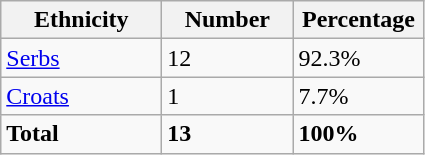<table class="wikitable">
<tr>
<th width="100px">Ethnicity</th>
<th width="80px">Number</th>
<th width="80px">Percentage</th>
</tr>
<tr>
<td><a href='#'>Serbs</a></td>
<td>12</td>
<td>92.3%</td>
</tr>
<tr>
<td><a href='#'>Croats</a></td>
<td>1</td>
<td>7.7%</td>
</tr>
<tr>
<td><strong>Total</strong></td>
<td><strong>13</strong></td>
<td><strong>100%</strong></td>
</tr>
</table>
